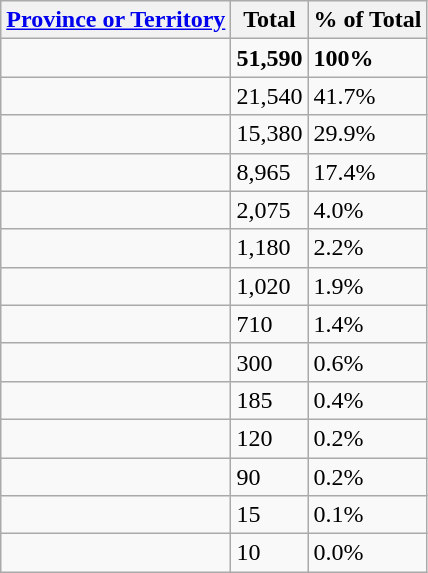<table class="wikitable sortable">
<tr>
<th><a href='#'>Province or Territory</a></th>
<th>Total</th>
<th>% of Total</th>
</tr>
<tr>
<td><strong></strong></td>
<td><strong>51,590</strong></td>
<td><strong>100%</strong></td>
</tr>
<tr>
<td></td>
<td>21,540</td>
<td>41.7%</td>
</tr>
<tr>
<td></td>
<td>15,380</td>
<td>29.9%</td>
</tr>
<tr>
<td></td>
<td>8,965</td>
<td>17.4%</td>
</tr>
<tr>
<td></td>
<td>2,075</td>
<td>4.0%</td>
</tr>
<tr>
<td></td>
<td>1,180</td>
<td>2.2%</td>
</tr>
<tr>
<td></td>
<td>1,020</td>
<td>1.9%</td>
</tr>
<tr>
<td></td>
<td>710</td>
<td>1.4%</td>
</tr>
<tr>
<td></td>
<td>300</td>
<td>0.6%</td>
</tr>
<tr>
<td></td>
<td>185</td>
<td>0.4%</td>
</tr>
<tr>
<td></td>
<td>120</td>
<td>0.2%</td>
</tr>
<tr>
<td></td>
<td>90</td>
<td>0.2%</td>
</tr>
<tr>
<td></td>
<td>15</td>
<td>0.1%</td>
</tr>
<tr>
<td></td>
<td>10</td>
<td>0.0%</td>
</tr>
</table>
